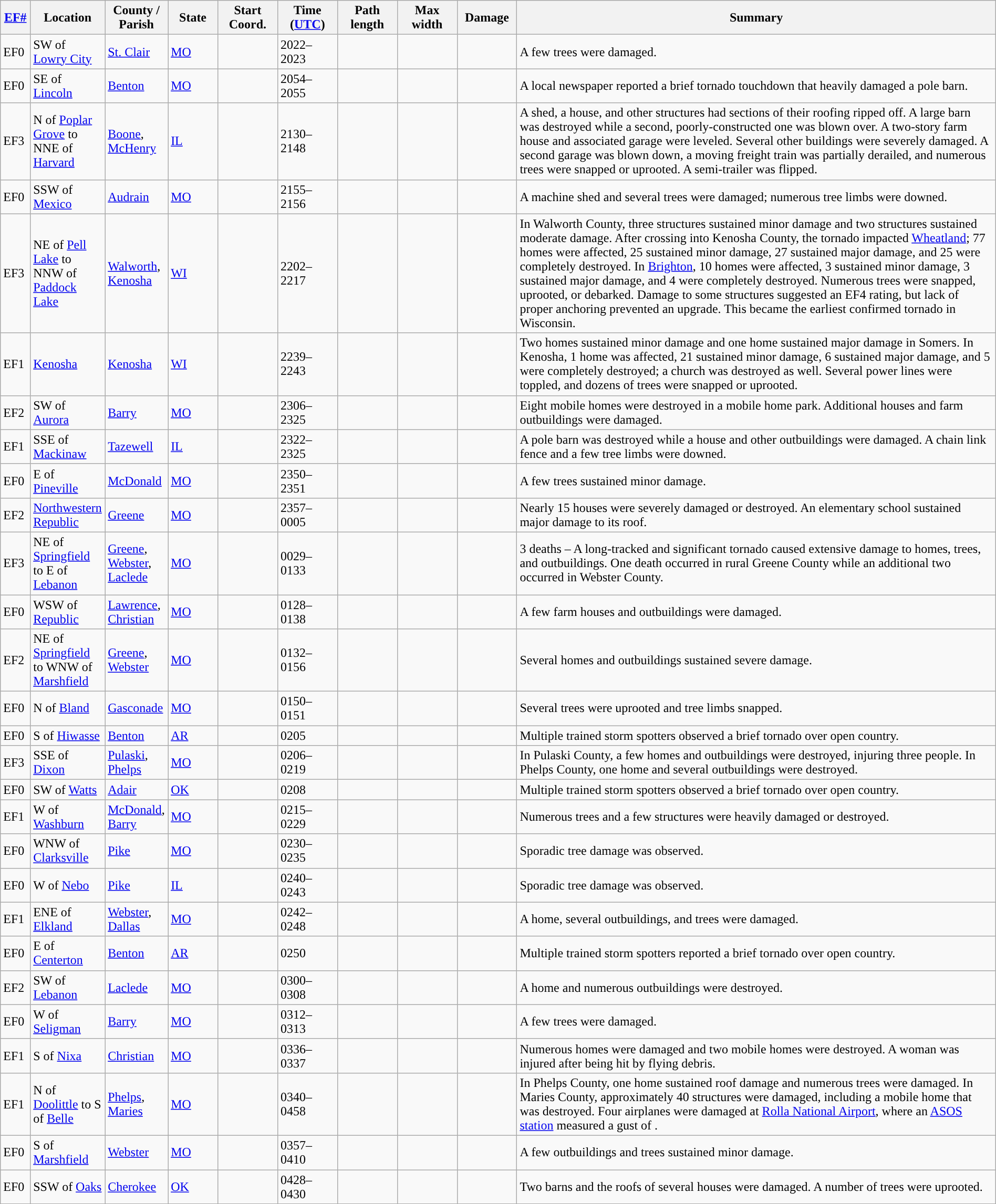<table class="wikitable sortable" style="width:100%;">
<tr>
<th scope="col" width="3%" align="center"><a href='#'>EF#</a></th>
<th scope="col" width="7%" align="center" class="unsortable">Location</th>
<th scope="col" width="6%" align="center" class="unsortable">County / Parish</th>
<th scope="col" width="5%" align="center">State</th>
<th scope="col" width="6%" align="center">Start Coord.</th>
<th scope="col" width="6%" align="center">Time (<a href='#'>UTC</a>)</th>
<th scope="col" width="6%" align="center">Path length</th>
<th scope="col" width="6%" align="center">Max width</th>
<th scope="col" width="6%" align="center">Damage</th>
<th scope="col" width="48%" class="unsortable" align="center">Summary</th>
</tr>
<tr>
<td>EF0</td>
<td>SW of <a href='#'>Lowry City</a></td>
<td><a href='#'>St. Clair</a></td>
<td><a href='#'>MO</a></td>
<td></td>
<td>2022–2023</td>
<td></td>
<td></td>
<td></td>
<td>A few trees were damaged.</td>
</tr>
<tr>
<td>EF0</td>
<td>SE of <a href='#'>Lincoln</a></td>
<td><a href='#'>Benton</a></td>
<td><a href='#'>MO</a></td>
<td></td>
<td>2054–2055</td>
<td></td>
<td></td>
<td></td>
<td>A local newspaper reported a brief tornado touchdown that heavily damaged a pole barn.</td>
</tr>
<tr>
<td>EF3</td>
<td>N of <a href='#'>Poplar Grove</a> to NNE of <a href='#'>Harvard</a></td>
<td><a href='#'>Boone</a>, <a href='#'>McHenry</a></td>
<td><a href='#'>IL</a></td>
<td></td>
<td>2130–2148</td>
<td></td>
<td></td>
<td></td>
<td>A shed, a house, and other structures had sections of their roofing ripped off. A large barn was destroyed while a second, poorly-constructed one was blown over. A two-story farm house and associated garage were leveled. Several other buildings were severely damaged. A second garage was blown down, a moving freight train was partially derailed, and numerous trees were snapped or uprooted. A semi-trailer was flipped.</td>
</tr>
<tr>
<td>EF0</td>
<td>SSW of <a href='#'>Mexico</a></td>
<td><a href='#'>Audrain</a></td>
<td><a href='#'>MO</a></td>
<td></td>
<td>2155–2156</td>
<td></td>
<td></td>
<td></td>
<td>A machine shed and several trees were damaged; numerous tree limbs were downed.</td>
</tr>
<tr>
<td>EF3</td>
<td>NE of <a href='#'>Pell Lake</a> to NNW of <a href='#'>Paddock Lake</a></td>
<td><a href='#'>Walworth</a>, <a href='#'>Kenosha</a></td>
<td><a href='#'>WI</a></td>
<td></td>
<td>2202–2217</td>
<td></td>
<td></td>
<td></td>
<td>In Walworth County, three structures sustained minor damage and two structures sustained moderate damage. After crossing into Kenosha County, the tornado impacted <a href='#'>Wheatland</a>; 77 homes were affected, 25 sustained minor damage, 27 sustained major damage, and 25 were completely destroyed. In <a href='#'>Brighton</a>, 10 homes were affected, 3 sustained minor damage, 3 sustained major damage, and 4 were completely destroyed. Numerous trees were snapped, uprooted, or debarked. Damage to some structures suggested an EF4 rating, but lack of proper anchoring prevented an upgrade. This became the earliest confirmed tornado in Wisconsin.</td>
</tr>
<tr>
<td>EF1</td>
<td><a href='#'>Kenosha</a></td>
<td><a href='#'>Kenosha</a></td>
<td><a href='#'>WI</a></td>
<td></td>
<td>2239–2243</td>
<td></td>
<td></td>
<td></td>
<td>Two homes sustained minor damage and one home sustained major damage in Somers. In Kenosha, 1 home was affected, 21 sustained minor damage, 6 sustained major damage, and 5 were completely destroyed; a church was destroyed as well. Several power lines were toppled, and dozens of trees were snapped or uprooted.</td>
</tr>
<tr>
<td>EF2</td>
<td>SW of <a href='#'>Aurora</a></td>
<td><a href='#'>Barry</a></td>
<td><a href='#'>MO</a></td>
<td></td>
<td>2306–2325</td>
<td></td>
<td></td>
<td></td>
<td>Eight mobile homes were destroyed in a mobile home park. Additional houses and farm outbuildings were damaged.</td>
</tr>
<tr>
<td>EF1</td>
<td>SSE of <a href='#'>Mackinaw</a></td>
<td><a href='#'>Tazewell</a></td>
<td><a href='#'>IL</a></td>
<td></td>
<td>2322–2325</td>
<td></td>
<td></td>
<td></td>
<td>A pole barn was destroyed while a house and other outbuildings were damaged. A chain link fence and a few tree limbs were downed.</td>
</tr>
<tr>
<td>EF0</td>
<td>E of <a href='#'>Pineville</a></td>
<td><a href='#'>McDonald</a></td>
<td><a href='#'>MO</a></td>
<td></td>
<td>2350–2351</td>
<td></td>
<td></td>
<td></td>
<td>A few trees sustained minor damage.</td>
</tr>
<tr>
<td>EF2</td>
<td><a href='#'>Northwestern Republic</a></td>
<td><a href='#'>Greene</a></td>
<td><a href='#'>MO</a></td>
<td></td>
<td>2357–0005</td>
<td></td>
<td></td>
<td></td>
<td>Nearly 15 houses were severely damaged or destroyed. An elementary school sustained major damage to its roof.</td>
</tr>
<tr>
<td>EF3</td>
<td>NE of <a href='#'>Springfield</a> to E of <a href='#'>Lebanon</a></td>
<td><a href='#'>Greene</a>, <a href='#'>Webster</a>, <a href='#'>Laclede</a></td>
<td><a href='#'>MO</a></td>
<td></td>
<td>0029–0133</td>
<td></td>
<td></td>
<td></td>
<td>3 deaths – A long-tracked and significant tornado caused extensive damage to homes, trees, and outbuildings. One death occurred in rural Greene County while an additional two occurred in Webster County.<br></td>
</tr>
<tr>
<td>EF0</td>
<td>WSW of <a href='#'>Republic</a></td>
<td><a href='#'>Lawrence</a>, <a href='#'>Christian</a></td>
<td><a href='#'>MO</a></td>
<td></td>
<td>0128–0138</td>
<td></td>
<td></td>
<td></td>
<td>A few farm houses and outbuildings were damaged.</td>
</tr>
<tr>
<td>EF2</td>
<td>NE of <a href='#'>Springfield</a> to WNW of <a href='#'>Marshfield</a></td>
<td><a href='#'>Greene</a>, <a href='#'>Webster</a></td>
<td><a href='#'>MO</a></td>
<td></td>
<td>0132–0156</td>
<td></td>
<td></td>
<td></td>
<td>Several homes and outbuildings sustained severe damage.</td>
</tr>
<tr>
<td>EF0</td>
<td>N of <a href='#'>Bland</a></td>
<td><a href='#'>Gasconade</a></td>
<td><a href='#'>MO</a></td>
<td></td>
<td>0150–0151</td>
<td></td>
<td></td>
<td></td>
<td>Several trees were uprooted and tree limbs snapped.</td>
</tr>
<tr>
<td>EF0</td>
<td>S of <a href='#'>Hiwasse</a></td>
<td><a href='#'>Benton</a></td>
<td><a href='#'>AR</a></td>
<td></td>
<td>0205</td>
<td></td>
<td></td>
<td></td>
<td>Multiple trained storm spotters observed a brief tornado over open country.</td>
</tr>
<tr>
<td>EF3</td>
<td>SSE of <a href='#'>Dixon</a></td>
<td><a href='#'>Pulaski</a>, <a href='#'>Phelps</a></td>
<td><a href='#'>MO</a></td>
<td></td>
<td>0206–0219</td>
<td></td>
<td></td>
<td></td>
<td>In Pulaski County, a few homes and outbuildings were destroyed, injuring three people. In Phelps County, one home and several outbuildings were destroyed.</td>
</tr>
<tr>
<td>EF0</td>
<td>SW of <a href='#'>Watts</a></td>
<td><a href='#'>Adair</a></td>
<td><a href='#'>OK</a></td>
<td></td>
<td>0208</td>
<td></td>
<td></td>
<td></td>
<td>Multiple trained storm spotters observed a brief tornado over open country.</td>
</tr>
<tr>
<td>EF1</td>
<td>W of <a href='#'>Washburn</a></td>
<td><a href='#'>McDonald</a>, <a href='#'>Barry</a></td>
<td><a href='#'>MO</a></td>
<td></td>
<td>0215–0229</td>
<td></td>
<td></td>
<td></td>
<td>Numerous trees and a few structures were heavily damaged or destroyed.</td>
</tr>
<tr>
<td>EF0</td>
<td>WNW of <a href='#'>Clarksville</a></td>
<td><a href='#'>Pike</a></td>
<td><a href='#'>MO</a></td>
<td></td>
<td>0230–0235</td>
<td></td>
<td></td>
<td></td>
<td>Sporadic tree damage was observed.</td>
</tr>
<tr>
<td>EF0</td>
<td>W of <a href='#'>Nebo</a></td>
<td><a href='#'>Pike</a></td>
<td><a href='#'>IL</a></td>
<td></td>
<td>0240–0243</td>
<td></td>
<td></td>
<td></td>
<td>Sporadic tree damage was observed.</td>
</tr>
<tr>
<td>EF1</td>
<td>ENE of <a href='#'>Elkland</a></td>
<td><a href='#'>Webster</a>, <a href='#'>Dallas</a></td>
<td><a href='#'>MO</a></td>
<td></td>
<td>0242–0248</td>
<td></td>
<td></td>
<td></td>
<td>A home, several outbuildings, and trees were damaged.</td>
</tr>
<tr>
<td>EF0</td>
<td>E of <a href='#'>Centerton</a></td>
<td><a href='#'>Benton</a></td>
<td><a href='#'>AR</a></td>
<td></td>
<td>0250</td>
<td></td>
<td></td>
<td></td>
<td>Multiple trained storm spotters reported a brief tornado over open country.</td>
</tr>
<tr>
<td>EF2</td>
<td>SW of <a href='#'>Lebanon</a></td>
<td><a href='#'>Laclede</a></td>
<td><a href='#'>MO</a></td>
<td></td>
<td>0300–0308</td>
<td></td>
<td></td>
<td></td>
<td>A home and numerous outbuildings were destroyed.</td>
</tr>
<tr>
<td>EF0</td>
<td>W of <a href='#'>Seligman</a></td>
<td><a href='#'>Barry</a></td>
<td><a href='#'>MO</a></td>
<td></td>
<td>0312–0313</td>
<td></td>
<td></td>
<td></td>
<td>A few trees were damaged.</td>
</tr>
<tr>
<td>EF1</td>
<td>S of <a href='#'>Nixa</a></td>
<td><a href='#'>Christian</a></td>
<td><a href='#'>MO</a></td>
<td></td>
<td>0336–0337</td>
<td></td>
<td></td>
<td></td>
<td>Numerous homes were damaged and two mobile homes were destroyed. A woman was injured after being hit by flying debris.</td>
</tr>
<tr>
<td>EF1</td>
<td>N of <a href='#'>Doolittle</a> to S of <a href='#'>Belle</a></td>
<td><a href='#'>Phelps</a>, <a href='#'>Maries</a></td>
<td><a href='#'>MO</a></td>
<td></td>
<td>0340–0458</td>
<td></td>
<td></td>
<td></td>
<td>In Phelps County, one home sustained roof damage and numerous trees were damaged. In Maries County, approximately 40 structures were damaged, including a mobile home that was destroyed. Four airplanes were damaged at <a href='#'>Rolla National Airport</a>, where an <a href='#'>ASOS station</a> measured a gust of .</td>
</tr>
<tr>
<td>EF0</td>
<td>S of <a href='#'>Marshfield</a></td>
<td><a href='#'>Webster</a></td>
<td><a href='#'>MO</a></td>
<td></td>
<td>0357–0410</td>
<td></td>
<td></td>
<td></td>
<td>A few outbuildings and trees sustained minor damage.</td>
</tr>
<tr>
<td>EF0</td>
<td>SSW of <a href='#'>Oaks</a></td>
<td><a href='#'>Cherokee</a></td>
<td><a href='#'>OK</a></td>
<td></td>
<td>0428–0430</td>
<td></td>
<td></td>
<td></td>
<td>Two barns and the roofs of several houses were damaged. A number of trees were uprooted.</td>
</tr>
<tr>
</tr>
</table>
